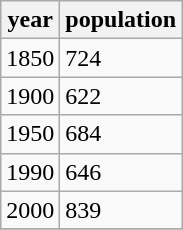<table class="wikitable">
<tr>
<th>year</th>
<th>population</th>
</tr>
<tr>
<td>1850</td>
<td>724</td>
</tr>
<tr>
<td>1900</td>
<td>622</td>
</tr>
<tr>
<td>1950</td>
<td>684</td>
</tr>
<tr>
<td>1990</td>
<td>646</td>
</tr>
<tr>
<td>2000</td>
<td>839</td>
</tr>
<tr>
</tr>
</table>
